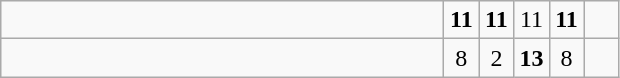<table class="wikitable">
<tr>
<td style="width:18em"><strong></strong></td>
<td align=center style="width:1em"><strong>11</strong></td>
<td align=center style="width:1em"><strong>11</strong></td>
<td align=center style="width:1em">11</td>
<td align=center style="width:1em"><strong>11</strong></td>
<td align=center style="width:1em"></td>
</tr>
<tr>
<td style="width:18em"></td>
<td align=center style="width:1em">8</td>
<td align=center style="width:1em">2</td>
<td align=center style="width:1em"><strong>13</strong></td>
<td align=center style="width:1em">8</td>
<td align=center style="width:1em"></td>
</tr>
</table>
